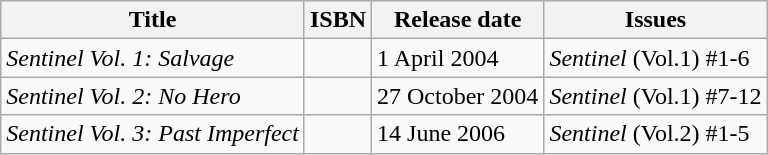<table class="wikitable">
<tr>
<th>Title</th>
<th>ISBN</th>
<th>Release date</th>
<th>Issues</th>
</tr>
<tr>
<td><em>Sentinel Vol. 1: Salvage</em></td>
<td></td>
<td>1 April 2004</td>
<td><em>Sentinel</em> (Vol.1) #1-6</td>
</tr>
<tr>
<td><em>Sentinel Vol. 2: No Hero</em></td>
<td></td>
<td>27 October 2004</td>
<td><em>Sentinel</em> (Vol.1) #7-12</td>
</tr>
<tr>
<td><em>Sentinel Vol. 3: Past Imperfect</em></td>
<td></td>
<td>14 June 2006</td>
<td><em>Sentinel</em> (Vol.2) #1-5</td>
</tr>
</table>
